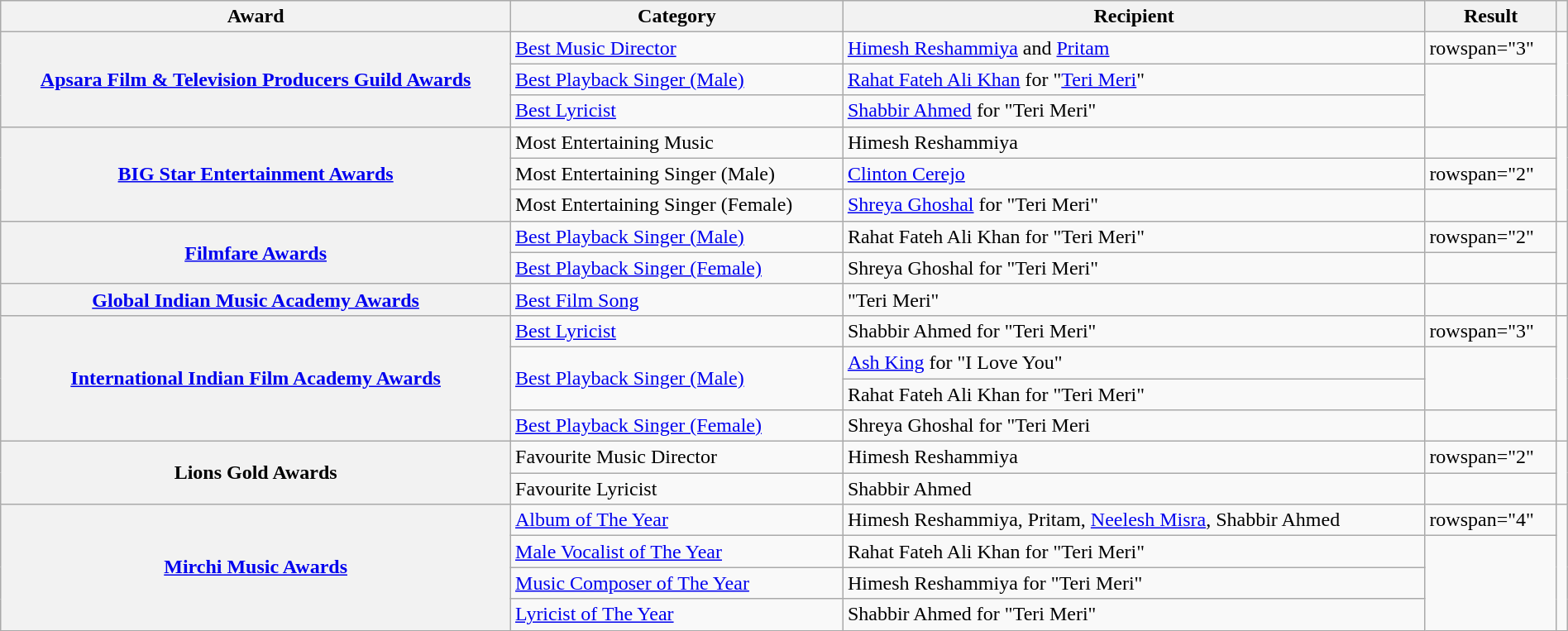<table class="wikitable plainrowheaders sortable" width="100%">
<tr>
<th scope="col" class="unsortable">Award</th>
<th scope="col" class="unsortable">Category</th>
<th scope="col" class="unsortable">Recipient</th>
<th scope="col" class="unsortable">Result</th>
<th scope="col" class="unsortable"></th>
</tr>
<tr>
<th scope="row" rowspan="3"><a href='#'>Apsara Film & Television Producers Guild Awards</a></th>
<td><a href='#'>Best Music Director</a></td>
<td><a href='#'>Himesh Reshammiya</a> and <a href='#'>Pritam</a></td>
<td>rowspan="3" </td>
<td rowspan="3" align="center"><br></td>
</tr>
<tr>
<td><a href='#'>Best Playback Singer (Male)</a></td>
<td><a href='#'>Rahat Fateh Ali Khan</a> for "<a href='#'>Teri Meri</a>"</td>
</tr>
<tr>
<td><a href='#'>Best Lyricist</a></td>
<td><a href='#'>Shabbir Ahmed</a> for "Teri Meri"</td>
</tr>
<tr>
<th scope="row" rowspan="3"><a href='#'>BIG Star Entertainment Awards</a></th>
<td>Most Entertaining Music</td>
<td>Himesh Reshammiya</td>
<td></td>
<td rowspan="3" align="center"><br></td>
</tr>
<tr>
<td>Most Entertaining Singer (Male)</td>
<td><a href='#'>Clinton Cerejo</a></td>
<td>rowspan="2" </td>
</tr>
<tr>
<td>Most Entertaining Singer (Female)</td>
<td><a href='#'>Shreya Ghoshal</a> for "Teri Meri"</td>
</tr>
<tr>
<th scope="row" rowspan="2"><a href='#'>Filmfare Awards</a></th>
<td><a href='#'>Best Playback Singer (Male)</a></td>
<td>Rahat Fateh Ali Khan for "Teri Meri"</td>
<td>rowspan="2" </td>
<td rowspan="2" align="center"></td>
</tr>
<tr>
<td><a href='#'>Best Playback Singer (Female)</a></td>
<td>Shreya Ghoshal for "Teri Meri"</td>
</tr>
<tr>
<th scope="row"><a href='#'>Global Indian Music Academy Awards</a></th>
<td><a href='#'>Best Film Song</a></td>
<td>"Teri Meri"</td>
<td></td>
<td align="center"></td>
</tr>
<tr>
<th rowspan="4" scope="row"><a href='#'>International Indian Film Academy Awards</a></th>
<td><a href='#'>Best Lyricist</a></td>
<td>Shabbir Ahmed for "Teri Meri"</td>
<td>rowspan="3" </td>
<td rowspan="4" align="center"><br></td>
</tr>
<tr>
<td rowspan="2"><a href='#'>Best Playback Singer (Male)</a></td>
<td><a href='#'>Ash King</a> for "I Love You"</td>
</tr>
<tr>
<td>Rahat Fateh Ali Khan for "Teri Meri"</td>
</tr>
<tr>
<td><a href='#'>Best Playback Singer (Female)</a></td>
<td>Shreya Ghoshal for "Teri Meri</td>
<td></td>
</tr>
<tr>
<th scope="row" rowspan="2">Lions Gold Awards</th>
<td>Favourite Music Director</td>
<td>Himesh Reshammiya</td>
<td>rowspan="2" </td>
<td rowspan="2" align="center"></td>
</tr>
<tr>
<td>Favourite Lyricist</td>
<td>Shabbir Ahmed</td>
</tr>
<tr>
<th scope="row" rowspan="4"><a href='#'>Mirchi Music Awards</a></th>
<td><a href='#'>Album of The Year</a></td>
<td>Himesh Reshammiya, Pritam, <a href='#'>Neelesh Misra</a>, Shabbir Ahmed</td>
<td>rowspan="4" </td>
<td rowspan="4" align="center"></td>
</tr>
<tr>
<td><a href='#'>Male Vocalist of The Year</a></td>
<td>Rahat Fateh Ali Khan for "Teri Meri"</td>
</tr>
<tr>
<td><a href='#'>Music Composer of The Year</a></td>
<td>Himesh Reshammiya for "Teri Meri"</td>
</tr>
<tr>
<td><a href='#'>Lyricist of The Year</a></td>
<td>Shabbir Ahmed for "Teri Meri"</td>
</tr>
</table>
